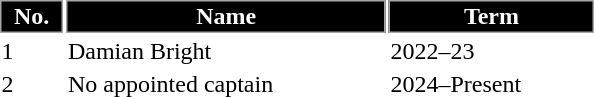<table class="toccolours" style="width:25em">
<tr>
<th style="background:#000000;color:white;border:#A6A6A8 1px solid">No.</th>
<th style="background:#000000;color:white;border:#A6A6A8 1px solid">Name</th>
<th style="background:#000000;color:white;border:#A6A6A8 1px solid">Term</th>
</tr>
<tr>
<td>1</td>
<td> Damian Bright</td>
<td>2022–23</td>
</tr>
<tr>
<td>2</td>
<td>No appointed captain</td>
<td>2024–Present</td>
</tr>
<tr>
</tr>
</table>
